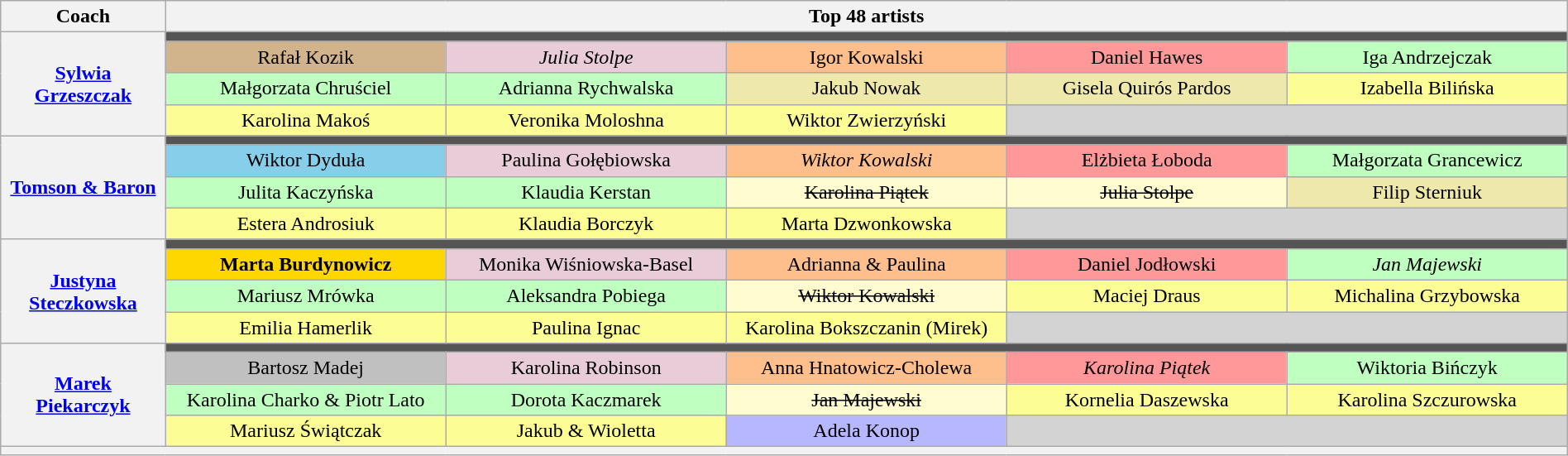<table class="wikitable" style="text-align:center; width:100%">
<tr>
<th scope="col" style="width:10%">Coach</th>
<th colspan="9" style="width:90%">Top 48 artists</th>
</tr>
<tr>
<th style="background:" rowspan="4"><a href='#'>Sylwia Grzeszczak</a></th>
<td colspan="8" style="background:#555"></td>
</tr>
<tr>
<td style="background:tan; width:17%">Rafał Kozik</td>
<td style="background:#E8CCD7; width:17%"><em>Julia Stolpe</em></td>
<td style="background:#ffbf8c; width:17%">Igor Kowalski</td>
<td style="background:#FF9999; width:17%">Daniel Hawes</td>
<td style="background:#BFFFC0; width:17%">Iga Andrzejczak</td>
</tr>
<tr>
<td style="background:#BFFFC0">Małgorzata Chruściel</td>
<td style="background:#BFFFC0">Adrianna Rychwalska</td>
<td style="background:palegoldenrod">Jakub Nowak</td>
<td style="background:palegoldenrod">Gisela Quirós Pardos</td>
<td style="background:#FDFD96">Izabella Bilińska</td>
</tr>
<tr>
<td style="background:#FDFD96">Karolina Makoś</td>
<td style="background:#FDFD96">Veronika Moloshna</td>
<td style="background:#FDFD96">Wiktor Zwierzyński</td>
<td colspan="3" style="background:lightgrey"></td>
</tr>
<tr>
<th style="background:" rowspan="4"><a href='#'>Tomson & Baron</a></th>
<td colspan="8" style="background:#555"></td>
</tr>
<tr>
<td style="background:skyblue">Wiktor Dyduła</td>
<td style="background:#E8CCD7">Paulina Gołębiowska</td>
<td style="background:#ffbf8c"><em>Wiktor Kowalski</em></td>
<td style="background:#FF9999">Elżbieta Łoboda</td>
<td style="background:#BFFFC0">Małgorzata Grancewicz</td>
</tr>
<tr>
<td style="background:#BFFFC0">Julita Kaczyńska</td>
<td style="background:#BFFFC0">Klaudia Kerstan</td>
<td style="background:#FFFDD0"><s>Karolina Piątek</s></td>
<td style="background:#FFFDD0"><s>Julia Stolpe</s></td>
<td style="background:palegoldenrod">Filip Sterniuk</td>
</tr>
<tr>
<td style="background:#FDFD96">Estera Androsiuk</td>
<td style="background:#FDFD96">Klaudia Borczyk</td>
<td style="background:#FDFD96">Marta Dzwonkowska</td>
<td colspan="3" style="background:lightgrey"></td>
</tr>
<tr>
<th style="background:" rowspan="4"><a href='#'>Justyna Steczkowska</a></th>
<td colspan="8" style="background:#555"></td>
</tr>
<tr>
<td style="background:gold"><strong>Marta Burdynowicz</strong></td>
<td style="background:#E8CCD7">Monika Wiśniowska-Basel</td>
<td style="background:#ffbf8c">Adrianna & Paulina</td>
<td style="background:#FF9999">Daniel Jodłowski</td>
<td style="background:#BFFFC0"><em>Jan Majewski</em></td>
</tr>
<tr>
<td style="background:#BFFFC0">Mariusz Mrówka</td>
<td style="background:#BFFFC0">Aleksandra Pobiega</td>
<td style="background:#FFFDD0"><s>Wiktor Kowalski</s></td>
<td style="background:#FDFD96">Maciej Draus</td>
<td style="background:#FDFD96">Michalina Grzybowska</td>
</tr>
<tr>
<td style="background:#FDFD96">Emilia Hamerlik</td>
<td style="background:#FDFD96">Paulina Ignac</td>
<td style="background:#FDFD96">Karolina Bokszczanin (Mirek)</td>
<td colspan="3" style="background:lightgrey"></td>
</tr>
<tr>
<th style="background:" rowspan="4"><a href='#'>Marek Piekarczyk</a></th>
<td colspan="8" style="background:#555"></td>
</tr>
<tr>
<td style="background:silver">Bartosz Madej</td>
<td style="background:#E8CCD7">Karolina Robinson</td>
<td style="background:#ffbf8c">Anna Hnatowicz-Cholewa</td>
<td style="background:#FF9999"><em>Karolina Piątek</em></td>
<td style="background:#BFFFC0">Wiktoria Bińczyk</td>
</tr>
<tr>
<td style="background:#BFFFC0">Karolina Charko & Piotr Lato</td>
<td style="background:#BFFFC0">Dorota Kaczmarek</td>
<td style="background:#FFFDD0"><s>Jan Majewski</s></td>
<td style="background:#FDFD96">Kornelia Daszewska</td>
<td style="background:#FDFD96">Karolina Szczurowska</td>
</tr>
<tr>
<td style="background:#FDFD96">Mariusz Świątczak</td>
<td style="background:#FDFD96">Jakub & Wioletta</td>
<td style="background:#b7b7ff">Adela Konop</td>
<td colspan="3" style="background:lightgrey"></td>
</tr>
<tr>
<th colspan="6" style="font-size:95%; line-height:14px"></th>
</tr>
</table>
